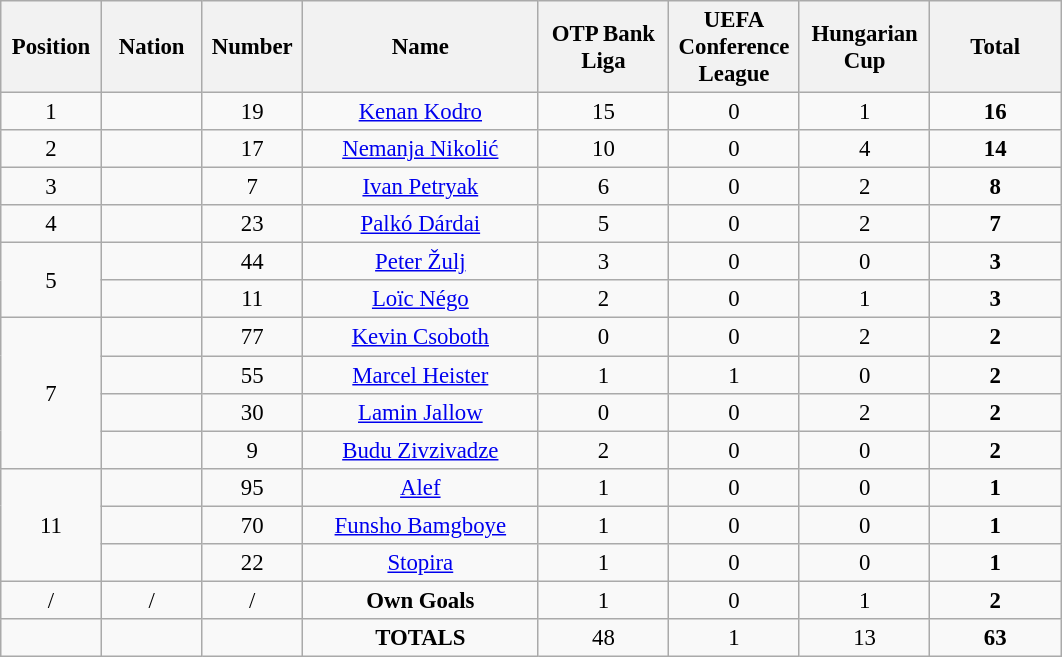<table class="wikitable" style="font-size: 95%; text-align: center;">
<tr>
<th width=60>Position</th>
<th width=60>Nation</th>
<th width=60>Number</th>
<th width=150>Name</th>
<th width=80>OTP Bank Liga</th>
<th width=80>UEFA Conference League</th>
<th width=80>Hungarian Cup</th>
<th width=80>Total</th>
</tr>
<tr>
<td>1</td>
<td></td>
<td>19</td>
<td><a href='#'>Kenan Kodro</a></td>
<td>15</td>
<td>0</td>
<td>1</td>
<td><strong>16</strong></td>
</tr>
<tr>
<td>2</td>
<td></td>
<td>17</td>
<td><a href='#'>Nemanja Nikolić</a></td>
<td>10</td>
<td>0</td>
<td>4</td>
<td><strong>14</strong></td>
</tr>
<tr>
<td>3</td>
<td></td>
<td>7</td>
<td><a href='#'>Ivan Petryak</a></td>
<td>6</td>
<td>0</td>
<td>2</td>
<td><strong>8</strong></td>
</tr>
<tr>
<td>4</td>
<td></td>
<td>23</td>
<td><a href='#'>Palkó Dárdai</a></td>
<td>5</td>
<td>0</td>
<td>2</td>
<td><strong>7</strong></td>
</tr>
<tr>
<td rowspan="2">5</td>
<td></td>
<td>44</td>
<td><a href='#'>Peter Žulj</a></td>
<td>3</td>
<td>0</td>
<td>0</td>
<td><strong>3</strong></td>
</tr>
<tr>
<td></td>
<td>11</td>
<td><a href='#'>Loïc Négo</a></td>
<td>2</td>
<td>0</td>
<td>1</td>
<td><strong>3</strong></td>
</tr>
<tr>
<td rowspan="4">7</td>
<td></td>
<td>77</td>
<td><a href='#'>Kevin Csoboth</a></td>
<td>0</td>
<td>0</td>
<td>2</td>
<td><strong>2</strong></td>
</tr>
<tr>
<td></td>
<td>55</td>
<td><a href='#'>Marcel Heister</a></td>
<td>1</td>
<td>1</td>
<td>0</td>
<td><strong>2</strong></td>
</tr>
<tr>
<td></td>
<td>30</td>
<td><a href='#'>Lamin Jallow</a></td>
<td>0</td>
<td>0</td>
<td>2</td>
<td><strong>2</strong></td>
</tr>
<tr>
<td></td>
<td>9</td>
<td><a href='#'>Budu Zivzivadze</a></td>
<td>2</td>
<td>0</td>
<td>0</td>
<td><strong>2</strong></td>
</tr>
<tr>
<td rowspan="3">11</td>
<td></td>
<td>95</td>
<td><a href='#'>Alef</a></td>
<td>1</td>
<td>0</td>
<td>0</td>
<td><strong>1</strong></td>
</tr>
<tr>
<td></td>
<td>70</td>
<td><a href='#'>Funsho Bamgboye</a></td>
<td>1</td>
<td>0</td>
<td>0</td>
<td><strong>1</strong></td>
</tr>
<tr>
<td></td>
<td>22</td>
<td><a href='#'>Stopira</a></td>
<td>1</td>
<td>0</td>
<td>0</td>
<td><strong>1</strong></td>
</tr>
<tr>
<td>/</td>
<td>/</td>
<td>/</td>
<td><strong>Own Goals</strong></td>
<td>1</td>
<td>0</td>
<td>1</td>
<td><strong>2</strong></td>
</tr>
<tr>
<td></td>
<td></td>
<td></td>
<td><strong>TOTALS</strong></td>
<td>48</td>
<td>1</td>
<td>13</td>
<td><strong>63</strong></td>
</tr>
</table>
